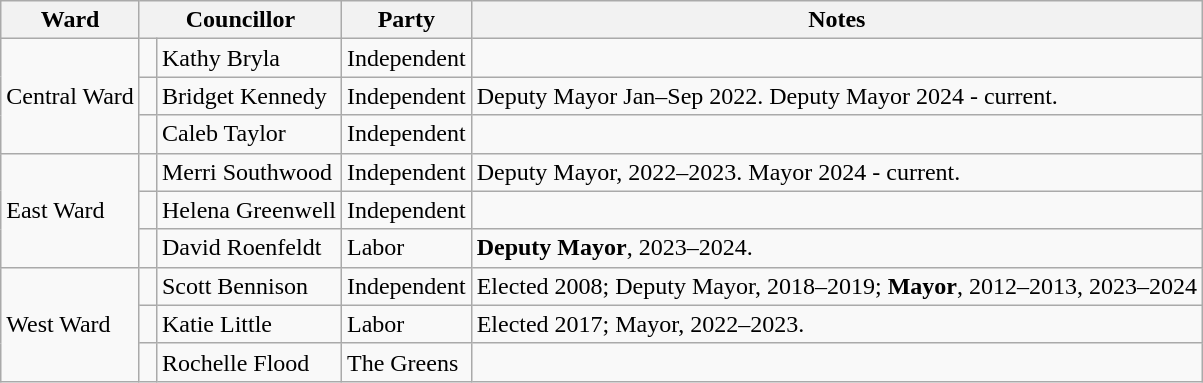<table class="wikitable">
<tr>
<th>Ward</th>
<th colspan="2">Councillor</th>
<th>Party</th>
<th>Notes</th>
</tr>
<tr>
<td rowspan="3">Central Ward</td>
<td> </td>
<td>Kathy Bryla</td>
<td>Independent</td>
<td></td>
</tr>
<tr>
<td> </td>
<td>Bridget Kennedy</td>
<td>Independent</td>
<td>Deputy Mayor Jan–Sep 2022. Deputy Mayor 2024 - current.</td>
</tr>
<tr>
<td> </td>
<td>Caleb Taylor</td>
<td>Independent</td>
<td></td>
</tr>
<tr>
<td rowspan="3">East Ward</td>
<td> </td>
<td>Merri Southwood</td>
<td>Independent</td>
<td>Deputy Mayor, 2022–2023. Mayor 2024 - current.</td>
</tr>
<tr>
<td> </td>
<td>Helena Greenwell</td>
<td>Independent</td>
<td></td>
</tr>
<tr>
<td> </td>
<td>David Roenfeldt</td>
<td>Labor</td>
<td><strong>Deputy Mayor</strong>, 2023–2024.</td>
</tr>
<tr>
<td rowspan="3">West Ward</td>
<td> </td>
<td>Scott Bennison</td>
<td>Independent</td>
<td>Elected 2008; Deputy Mayor, 2018–2019; <strong>Mayor</strong>, 2012–2013, 2023–2024</td>
</tr>
<tr>
<td> </td>
<td>Katie Little</td>
<td>Labor</td>
<td>Elected 2017; Mayor, 2022–2023.</td>
</tr>
<tr>
<td> </td>
<td>Rochelle Flood</td>
<td>The Greens</td>
<td></td>
</tr>
</table>
